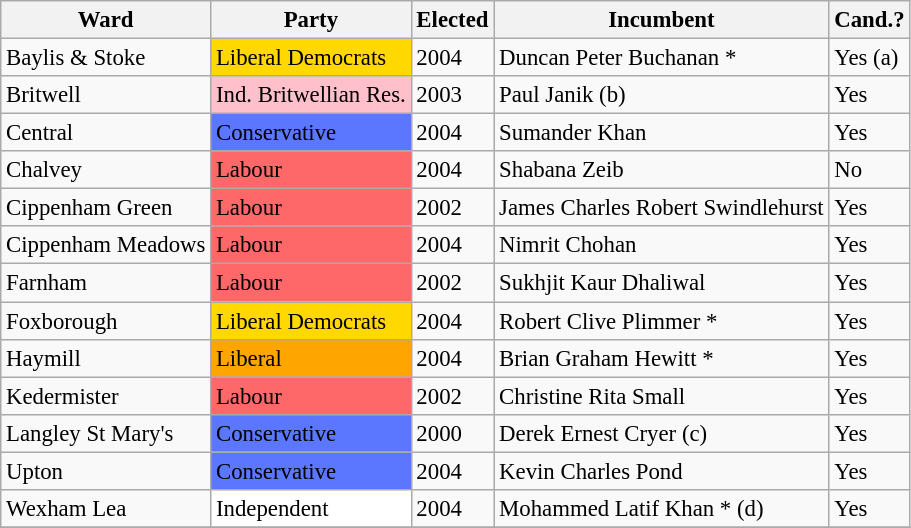<table class="wikitable" style="font-size: 95%;">
<tr>
<th>Ward</th>
<th>Party</th>
<th>Elected</th>
<th>Incumbent</th>
<th>Cand.?</th>
</tr>
<tr>
<td>Baylis & Stoke</td>
<td bgcolor="FFD800">Liberal Democrats</td>
<td>2004</td>
<td>Duncan Peter Buchanan *</td>
<td>Yes (a)</td>
</tr>
<tr>
<td>Britwell</td>
<td bgcolor="pink">Ind. Britwellian Res.</td>
<td>2003</td>
<td>Paul Janik (b)</td>
<td>Yes</td>
</tr>
<tr>
<td>Central</td>
<td bgcolor="5B76FF">Conservative</td>
<td>2004</td>
<td>Sumander Khan</td>
<td>Yes</td>
</tr>
<tr>
<td>Chalvey</td>
<td bgcolor="FF6868">Labour</td>
<td>2004</td>
<td>Shabana Zeib</td>
<td>No</td>
</tr>
<tr>
<td>Cippenham Green</td>
<td bgcolor="FF6868">Labour</td>
<td>2002</td>
<td>James Charles Robert Swindlehurst</td>
<td>Yes</td>
</tr>
<tr>
<td>Cippenham Meadows</td>
<td bgcolor="FF6868">Labour</td>
<td>2004</td>
<td>Nimrit Chohan</td>
<td>Yes</td>
</tr>
<tr>
<td>Farnham</td>
<td bgcolor="FF6868">Labour</td>
<td>2002</td>
<td>Sukhjit Kaur Dhaliwal</td>
<td>Yes</td>
</tr>
<tr>
<td>Foxborough</td>
<td bgcolor="FFD800">Liberal Democrats</td>
<td>2004</td>
<td>Robert Clive Plimmer *</td>
<td>Yes</td>
</tr>
<tr>
<td>Haymill</td>
<td bgcolor="orange">Liberal</td>
<td>2004</td>
<td>Brian Graham Hewitt *</td>
<td>Yes</td>
</tr>
<tr>
<td>Kedermister</td>
<td bgcolor="FF6868">Labour</td>
<td>2002</td>
<td>Christine Rita Small</td>
<td>Yes</td>
</tr>
<tr>
<td>Langley St Mary's</td>
<td bgcolor="5B76FF">Conservative</td>
<td>2000</td>
<td>Derek Ernest Cryer (c)</td>
<td>Yes</td>
</tr>
<tr>
<td>Upton</td>
<td bgcolor="5B76FF">Conservative</td>
<td>2004</td>
<td>Kevin Charles Pond</td>
<td>Yes</td>
</tr>
<tr>
<td>Wexham Lea</td>
<td bgcolor="white">Independent</td>
<td>2004</td>
<td>Mohammed Latif Khan * (d)</td>
<td>Yes</td>
</tr>
<tr>
</tr>
</table>
